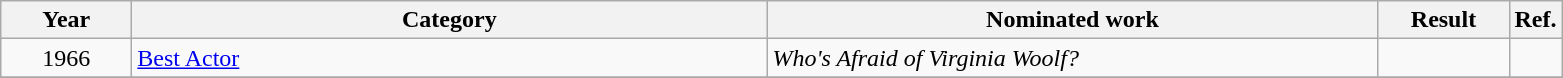<table class=wikitable>
<tr>
<th scope="col" style="width:5em;">Year</th>
<th scope="col" style="width:26em;">Category</th>
<th scope="col" style="width:25em;">Nominated work</th>
<th scope="col" style="width:5em;">Result</th>
<th>Ref.</th>
</tr>
<tr>
<td style="text-align:center;">1966</td>
<td><a href='#'>Best Actor</a></td>
<td><em>Who's Afraid of Virginia Woolf?</em></td>
<td></td>
<td></td>
</tr>
<tr>
</tr>
</table>
